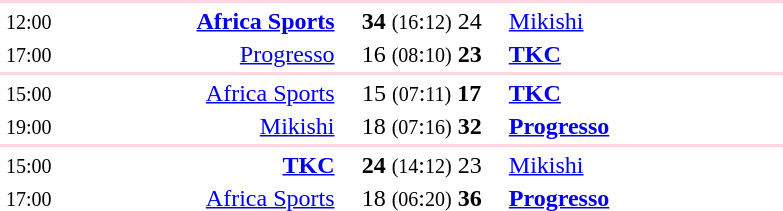<table style="text-align:center" width=550>
<tr>
<th width=3%></th>
<th width=25%></th>
<th width=15%></th>
<th width=25%></th>
<th width=3%></th>
</tr>
<tr align="left" bgcolor=#ffd4e4>
<td colspan=4></td>
</tr>
<tr>
<td><small>12:00</small></td>
<td align="right"><strong><a href='#'>Africa Sports</a></strong> </td>
<td><strong>34</strong> <small>(16</small>:<small>12)</small> 24</td>
<td align=left> <a href='#'>Mikishi</a></td>
<td></td>
</tr>
<tr>
<td><small>17:00</small></td>
<td align="right"><a href='#'>Progresso</a> </td>
<td>16 <small>(08</small>:<small>10)</small> <strong>23</strong></td>
<td align=left> <strong><a href='#'>TKC</a></strong></td>
<td></td>
</tr>
<tr align="left" bgcolor=#ffd4e4>
<td colspan=4></td>
</tr>
<tr>
<td><small>15:00</small></td>
<td align="right"><a href='#'>Africa Sports</a> </td>
<td>15 <small>(07</small>:<small>11)</small> <strong>17</strong></td>
<td align=left> <strong><a href='#'>TKC</a></strong></td>
<td></td>
</tr>
<tr>
<td><small>19:00</small></td>
<td align="right"><a href='#'>Mikishi</a> </td>
<td>18 <small>(07</small>:<small>16)</small> <strong>32</strong></td>
<td align=left> <strong><a href='#'>Progresso</a></strong></td>
<td></td>
</tr>
<tr align="left" bgcolor=#ffd4e4>
<td colspan=4></td>
</tr>
<tr>
<td><small>15:00</small></td>
<td align="right"><strong><a href='#'>TKC</a></strong> </td>
<td><strong>24</strong> <small>(14</small>:<small>12)</small> 23</td>
<td align=left> <a href='#'>Mikishi</a></td>
<td></td>
</tr>
<tr>
<td><small>17:00</small></td>
<td align="right"><a href='#'>Africa Sports</a> </td>
<td>18 <small>(06</small>:<small>20)</small> <strong>36</strong></td>
<td align=left> <strong><a href='#'>Progresso</a></strong></td>
<td></td>
</tr>
</table>
